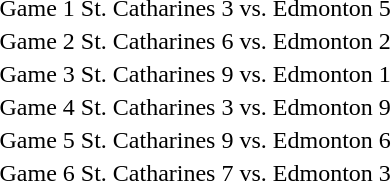<table>
<tr>
<td>Game 1</td>
<td>St. Catharines</td>
<td>3</td>
<td>vs.</td>
<td>Edmonton</td>
<td>5</td>
</tr>
<tr>
<td>Game 2</td>
<td>St. Catharines</td>
<td>6</td>
<td>vs.</td>
<td>Edmonton</td>
<td>2</td>
</tr>
<tr>
<td>Game 3</td>
<td>St. Catharines</td>
<td>9</td>
<td>vs.</td>
<td>Edmonton</td>
<td>1</td>
</tr>
<tr>
<td>Game 4</td>
<td>St. Catharines</td>
<td>3</td>
<td>vs.</td>
<td>Edmonton</td>
<td>9</td>
</tr>
<tr>
<td>Game 5</td>
<td>St. Catharines</td>
<td>9</td>
<td>vs.</td>
<td>Edmonton</td>
<td>6</td>
</tr>
<tr>
<td>Game 6</td>
<td>St. Catharines</td>
<td>7</td>
<td>vs.</td>
<td>Edmonton</td>
<td>3</td>
</tr>
</table>
